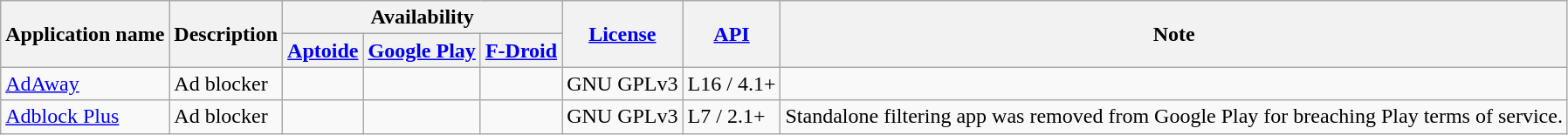<table class="wikitable">
<tr>
<th rowspan="2">Application name</th>
<th rowspan="2">Description</th>
<th colspan="3"><strong>Availability</strong></th>
<th rowspan="2"><a href='#'>License</a></th>
<th rowspan="2"><a href='#'>API</a></th>
<th rowspan="2">Note</th>
</tr>
<tr>
<th><a href='#'>Aptoide</a></th>
<th><a href='#'>Google Play</a></th>
<th><a href='#'>F-Droid</a></th>
</tr>
<tr>
<td><a href='#'>AdAway</a></td>
<td>Ad blocker</td>
<td></td>
<td></td>
<td></td>
<td>GNU GPLv3</td>
<td>L16 / <abbr>4.1+</abbr></td>
<td></td>
</tr>
<tr>
<td><a href='#'>Adblock Plus</a></td>
<td>Ad blocker</td>
<td></td>
<td></td>
<td></td>
<td>GNU GPLv3</td>
<td>L7 / <abbr>2.1+</abbr></td>
<td>Standalone filtering app was removed from Google Play for breaching Play terms of service.</td>
</tr>
</table>
